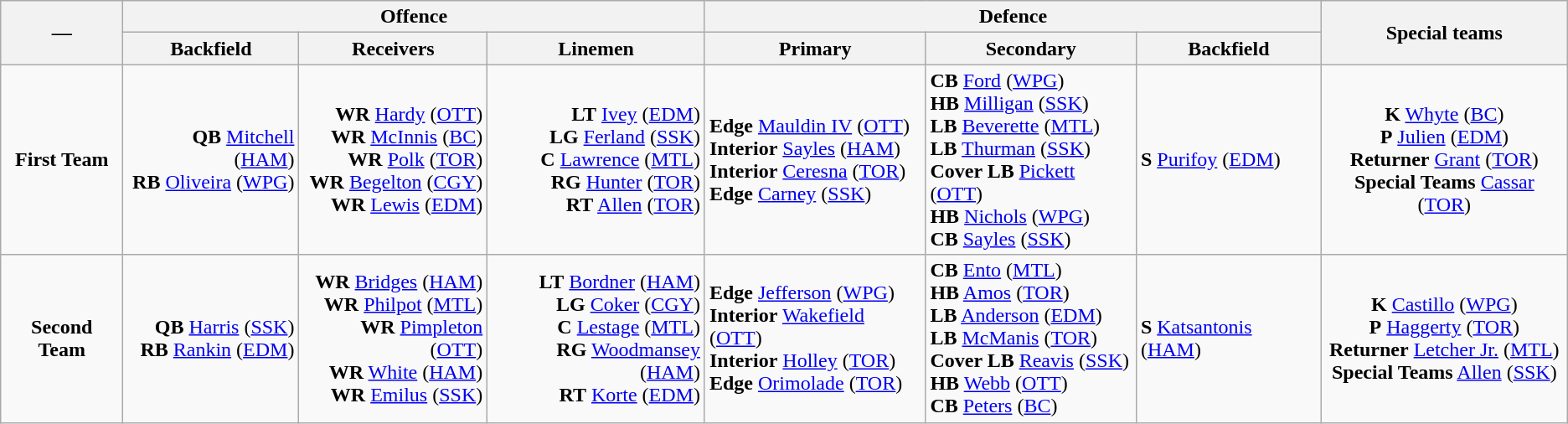<table class="wikitable collapsible collapsed">
<tr>
<th rowspan=2>—</th>
<th colspan="3">Offence</th>
<th colspan="3">Defence</th>
<th rowspan=2>Special teams</th>
</tr>
<tr>
<th>Backfield</th>
<th>Receivers</th>
<th>Linemen</th>
<th>Primary</th>
<th>Secondary</th>
<th>Backfield</th>
</tr>
<tr>
<td style="text-align: center;"><strong>First Team</strong></td>
<td style="text-align: right;"><strong>QB</strong>  <a href='#'>Mitchell</a> (<a href='#'>HAM</a>)<br><strong>RB</strong>  <a href='#'>Oliveira</a> (<a href='#'>WPG</a>)</td>
<td style="text-align: right;"><strong>WR</strong>  <a href='#'>Hardy</a> (<a href='#'>OTT</a>)<br><strong>WR</strong>  <a href='#'>McInnis</a> (<a href='#'>BC</a>)<br><strong>WR</strong>  <a href='#'>Polk</a> (<a href='#'>TOR</a>)<br><strong>WR</strong>  <a href='#'>Begelton</a> (<a href='#'>CGY</a>)<br><strong>WR</strong>  <a href='#'>Lewis</a> (<a href='#'>EDM</a>)</td>
<td style="text-align: right;"><strong>LT</strong>  <a href='#'>Ivey</a> (<a href='#'>EDM</a>)<br><strong>LG</strong>  <a href='#'>Ferland</a> (<a href='#'>SSK</a>)<br><strong>C</strong>  <a href='#'>Lawrence</a> (<a href='#'>MTL</a>)<br><strong>RG</strong>  <a href='#'>Hunter</a> (<a href='#'>TOR</a>)<br><strong>RT</strong>  <a href='#'>Allen</a> (<a href='#'>TOR</a>)</td>
<td><strong>Edge</strong>  <a href='#'>Mauldin IV</a> (<a href='#'>OTT</a>)<br><strong>Interior</strong>  <a href='#'>Sayles</a> (<a href='#'>HAM</a>)<br><strong>Interior</strong>  <a href='#'>Ceresna</a> (<a href='#'>TOR</a>)<br><strong>Edge</strong>  <a href='#'>Carney</a> (<a href='#'>SSK</a>)</td>
<td><strong>CB</strong>  <a href='#'>Ford</a> (<a href='#'>WPG</a>)<br><strong>HB</strong>  <a href='#'>Milligan</a> (<a href='#'>SSK</a>)<br><strong>LB</strong>  <a href='#'>Beverette</a> (<a href='#'>MTL</a>)<br><strong>LB</strong>  <a href='#'>Thurman</a> (<a href='#'>SSK</a>)<br><strong>Cover LB</strong>  <a href='#'>Pickett</a> (<a href='#'>OTT</a>)<br><strong>HB</strong>  <a href='#'>Nichols</a> (<a href='#'>WPG</a>)<br><strong>CB</strong>  <a href='#'>Sayles</a> (<a href='#'>SSK</a>)</td>
<td><strong>S</strong>  <a href='#'>Purifoy</a> (<a href='#'>EDM</a>)</td>
<td style="text-align: center;"><strong>K</strong>  <a href='#'>Whyte</a> (<a href='#'>BC</a>)<br><strong>P</strong>  <a href='#'>Julien</a> (<a href='#'>EDM</a>)<br><strong>Returner</strong>  <a href='#'>Grant</a> (<a href='#'>TOR</a>)<br><strong>Special Teams</strong>  <a href='#'>Cassar</a> (<a href='#'>TOR</a>)</td>
</tr>
<tr>
<td style="text-align: center;"><strong>Second Team</strong></td>
<td style="text-align: right;"><strong>QB</strong>  <a href='#'>Harris</a> (<a href='#'>SSK</a>)<br><strong>RB</strong>  <a href='#'>Rankin</a> (<a href='#'>EDM</a>)</td>
<td style="text-align: right;"><strong>WR</strong>  <a href='#'>Bridges</a> (<a href='#'>HAM</a>)<br><strong>WR</strong>  <a href='#'>Philpot</a> (<a href='#'>MTL</a>)<br><strong>WR</strong>  <a href='#'>Pimpleton</a> (<a href='#'>OTT</a>)<br><strong>WR</strong>  <a href='#'>White</a> (<a href='#'>HAM</a>)<br><strong>WR</strong>  <a href='#'>Emilus</a> (<a href='#'>SSK</a>)</td>
<td style="text-align: right;"><strong>LT</strong>  <a href='#'>Bordner</a> (<a href='#'>HAM</a>)<br><strong>LG</strong>  <a href='#'>Coker</a> (<a href='#'>CGY</a>)<br><strong>C</strong>  <a href='#'>Lestage</a> (<a href='#'>MTL</a>)<br><strong>RG</strong>  <a href='#'>Woodmansey</a> (<a href='#'>HAM</a>)<br><strong>RT</strong>  <a href='#'>Korte</a> (<a href='#'>EDM</a>)</td>
<td><strong>Edge</strong>  <a href='#'>Jefferson</a> (<a href='#'>WPG</a>)<br><strong>Interior</strong>  <a href='#'>Wakefield</a> (<a href='#'>OTT</a>)<br><strong>Interior</strong>  <a href='#'>Holley</a> (<a href='#'>TOR</a>)<br><strong>Edge</strong>  <a href='#'>Orimolade</a> (<a href='#'>TOR</a>)</td>
<td><strong>CB</strong>  <a href='#'>Ento</a> (<a href='#'>MTL</a>)<br><strong>HB</strong>  <a href='#'>Amos</a> (<a href='#'>TOR</a>)<br><strong>LB</strong>  <a href='#'>Anderson</a> (<a href='#'>EDM</a>)<br><strong>LB</strong>  <a href='#'>McManis</a> (<a href='#'>TOR</a>)<br><strong>Cover LB</strong>  <a href='#'>Reavis</a> (<a href='#'>SSK</a>)<br><strong>HB</strong>  <a href='#'>Webb</a> (<a href='#'>OTT</a>)<br><strong>CB</strong>  <a href='#'>Peters</a> (<a href='#'>BC</a>)</td>
<td><strong>S</strong>  <a href='#'>Katsantonis</a> (<a href='#'>HAM</a>)</td>
<td style="text-align: center;"><strong>K</strong>  <a href='#'>Castillo</a> (<a href='#'>WPG</a>)<br><strong>P</strong>  <a href='#'>Haggerty</a> (<a href='#'>TOR</a>)<br><strong>Returner</strong>  <a href='#'>Letcher Jr.</a> (<a href='#'>MTL</a>)<br><strong>Special Teams</strong>  <a href='#'>Allen</a> (<a href='#'>SSK</a>)</td>
</tr>
</table>
